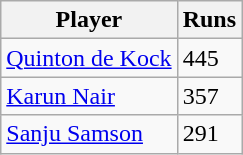<table class="wikitable">
<tr>
<th>Player</th>
<th>Runs</th>
</tr>
<tr>
<td><a href='#'>Quinton de Kock</a></td>
<td>445</td>
</tr>
<tr>
<td><a href='#'>Karun Nair</a></td>
<td>357</td>
</tr>
<tr>
<td><a href='#'>Sanju Samson</a></td>
<td>291</td>
</tr>
</table>
